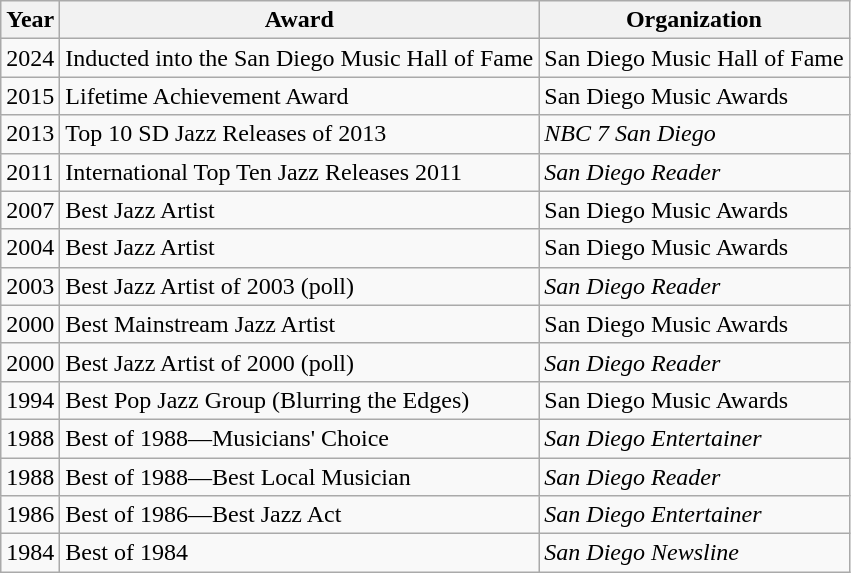<table class="wikitable">
<tr>
<th>Year</th>
<th>Award</th>
<th>Organization</th>
</tr>
<tr>
<td>2024</td>
<td>Inducted into the San Diego Music Hall of Fame</td>
<td>San Diego Music Hall of Fame </td>
</tr>
<tr>
<td>2015</td>
<td>Lifetime Achievement Award</td>
<td>San Diego Music Awards</td>
</tr>
<tr>
<td>2013</td>
<td>Top 10 SD Jazz Releases of 2013</td>
<td><em>NBC 7 San Diego</em></td>
</tr>
<tr>
<td>2011</td>
<td>International Top Ten Jazz Releases 2011</td>
<td><em>San Diego Reader</em></td>
</tr>
<tr>
<td>2007</td>
<td>Best Jazz Artist</td>
<td>San Diego Music Awards</td>
</tr>
<tr>
<td>2004</td>
<td>Best Jazz Artist</td>
<td>San Diego Music Awards</td>
</tr>
<tr>
<td>2003</td>
<td>Best Jazz Artist of 2003 (poll)</td>
<td><em>San Diego Reader</em></td>
</tr>
<tr>
<td>2000</td>
<td>Best Mainstream Jazz Artist</td>
<td>San Diego Music Awards</td>
</tr>
<tr>
<td>2000</td>
<td>Best Jazz Artist of 2000 (poll)</td>
<td><em>San Diego Reader</em></td>
</tr>
<tr>
<td>1994</td>
<td>Best Pop Jazz Group (Blurring the Edges)</td>
<td>San Diego Music Awards</td>
</tr>
<tr>
<td>1988</td>
<td>Best of 1988—Musicians' Choice</td>
<td><em>San Diego Entertainer</em></td>
</tr>
<tr>
<td>1988</td>
<td>Best of 1988—Best Local Musician</td>
<td><em>San Diego Reader</em></td>
</tr>
<tr>
<td>1986</td>
<td>Best of 1986—Best Jazz Act</td>
<td><em>San Diego Entertainer</em></td>
</tr>
<tr>
<td>1984</td>
<td>Best of 1984</td>
<td><em>San Diego Newsline</em></td>
</tr>
</table>
